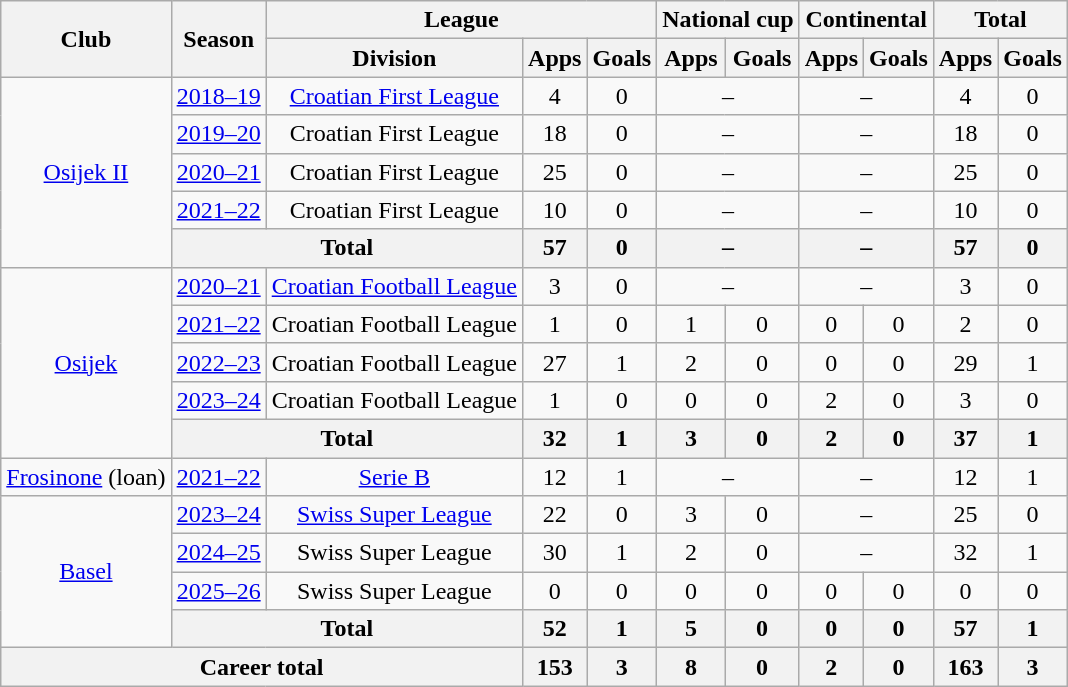<table class="wikitable" style="text-align:center">
<tr>
<th rowspan=2>Club</th>
<th rowspan=2>Season</th>
<th colspan=3>League</th>
<th colspan=2>National cup</th>
<th colspan=2>Continental</th>
<th colspan=2>Total</th>
</tr>
<tr>
<th>Division</th>
<th>Apps</th>
<th>Goals</th>
<th>Apps</th>
<th>Goals</th>
<th>Apps</th>
<th>Goals</th>
<th>Apps</th>
<th>Goals</th>
</tr>
<tr>
<td rowspan=5><a href='#'>Osijek II</a></td>
<td><a href='#'>2018–19</a></td>
<td><a href='#'>Croatian First League</a></td>
<td>4</td>
<td>0</td>
<td colspan=2>–</td>
<td colspan=2>–</td>
<td>4</td>
<td>0</td>
</tr>
<tr>
<td><a href='#'>2019–20</a></td>
<td>Croatian First League</td>
<td>18</td>
<td>0</td>
<td colspan=2>–</td>
<td colspan=2>–</td>
<td>18</td>
<td>0</td>
</tr>
<tr>
<td><a href='#'>2020–21</a></td>
<td>Croatian First League</td>
<td>25</td>
<td>0</td>
<td colspan=2>–</td>
<td colspan=2>–</td>
<td>25</td>
<td>0</td>
</tr>
<tr>
<td><a href='#'>2021–22</a></td>
<td>Croatian First League</td>
<td>10</td>
<td>0</td>
<td colspan=2>–</td>
<td colspan=2>–</td>
<td>10</td>
<td>0</td>
</tr>
<tr>
<th colspan=2>Total</th>
<th>57</th>
<th>0</th>
<th colspan=2>–</th>
<th colspan=2>–</th>
<th>57</th>
<th>0</th>
</tr>
<tr>
<td rowspan=5><a href='#'>Osijek</a></td>
<td><a href='#'>2020–21</a></td>
<td><a href='#'>Croatian Football League</a></td>
<td>3</td>
<td>0</td>
<td colspan=2>–</td>
<td colspan=2>–</td>
<td>3</td>
<td>0</td>
</tr>
<tr>
<td><a href='#'>2021–22</a></td>
<td>Croatian Football League</td>
<td>1</td>
<td>0</td>
<td>1</td>
<td>0</td>
<td>0</td>
<td>0</td>
<td>2</td>
<td>0</td>
</tr>
<tr>
<td><a href='#'>2022–23</a></td>
<td>Croatian Football League</td>
<td>27</td>
<td>1</td>
<td>2</td>
<td>0</td>
<td>0</td>
<td>0</td>
<td>29</td>
<td>1</td>
</tr>
<tr>
<td><a href='#'>2023–24</a></td>
<td>Croatian Football League</td>
<td>1</td>
<td>0</td>
<td>0</td>
<td>0</td>
<td>2</td>
<td>0</td>
<td>3</td>
<td>0</td>
</tr>
<tr>
<th colspan=2>Total</th>
<th>32</th>
<th>1</th>
<th>3</th>
<th>0</th>
<th>2</th>
<th>0</th>
<th>37</th>
<th>1</th>
</tr>
<tr>
<td><a href='#'>Frosinone</a> (loan)</td>
<td><a href='#'>2021–22</a></td>
<td><a href='#'>Serie B</a></td>
<td>12</td>
<td>1</td>
<td colspan=2>–</td>
<td colspan=2>–</td>
<td>12</td>
<td>1</td>
</tr>
<tr>
<td rowspan=4><a href='#'>Basel</a></td>
<td><a href='#'>2023–24</a></td>
<td><a href='#'>Swiss Super League</a></td>
<td>22</td>
<td>0</td>
<td>3</td>
<td>0</td>
<td colspan=2>–</td>
<td>25</td>
<td>0</td>
</tr>
<tr>
<td><a href='#'>2024–25</a></td>
<td>Swiss Super League</td>
<td>30</td>
<td>1</td>
<td>2</td>
<td>0</td>
<td colspan=2>–</td>
<td>32</td>
<td>1</td>
</tr>
<tr>
<td><a href='#'>2025–26</a></td>
<td>Swiss Super League</td>
<td>0</td>
<td>0</td>
<td>0</td>
<td>0</td>
<td>0</td>
<td>0</td>
<td>0</td>
<td>0</td>
</tr>
<tr>
<th colspan=2>Total</th>
<th>52</th>
<th>1</th>
<th>5</th>
<th>0</th>
<th>0</th>
<th>0</th>
<th>57</th>
<th>1</th>
</tr>
<tr>
<th colspan=3>Career total</th>
<th>153</th>
<th>3</th>
<th>8</th>
<th>0</th>
<th>2</th>
<th>0</th>
<th>163</th>
<th>3</th>
</tr>
</table>
